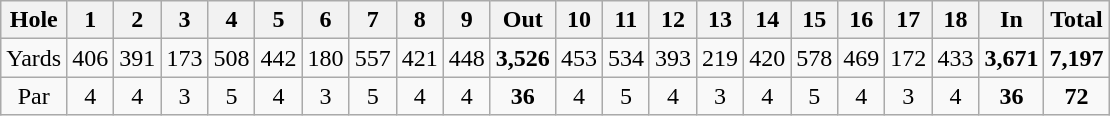<table class="wikitable" style="text-align:center">
<tr>
<th align="left">Hole</th>
<th>1</th>
<th>2</th>
<th>3</th>
<th>4</th>
<th>5</th>
<th>6</th>
<th>7</th>
<th>8</th>
<th>9</th>
<th>Out</th>
<th>10</th>
<th>11</th>
<th>12</th>
<th>13</th>
<th>14</th>
<th>15</th>
<th>16</th>
<th>17</th>
<th>18</th>
<th>In</th>
<th>Total</th>
</tr>
<tr>
<td>Yards</td>
<td>406</td>
<td>391</td>
<td>173</td>
<td>508</td>
<td>442</td>
<td>180</td>
<td>557</td>
<td>421</td>
<td>448</td>
<td><strong>3,526</strong></td>
<td>453</td>
<td>534</td>
<td>393</td>
<td>219</td>
<td>420</td>
<td>578</td>
<td>469</td>
<td>172</td>
<td>433</td>
<td><strong>3,671</strong></td>
<td><strong>7,197</strong></td>
</tr>
<tr>
<td>Par</td>
<td>4</td>
<td>4</td>
<td>3</td>
<td>5</td>
<td>4</td>
<td>3</td>
<td>5</td>
<td>4</td>
<td>4</td>
<td><strong>36</strong></td>
<td>4</td>
<td>5</td>
<td>4</td>
<td>3</td>
<td>4</td>
<td>5</td>
<td>4</td>
<td>3</td>
<td>4</td>
<td><strong>36</strong></td>
<td><strong>72</strong></td>
</tr>
</table>
